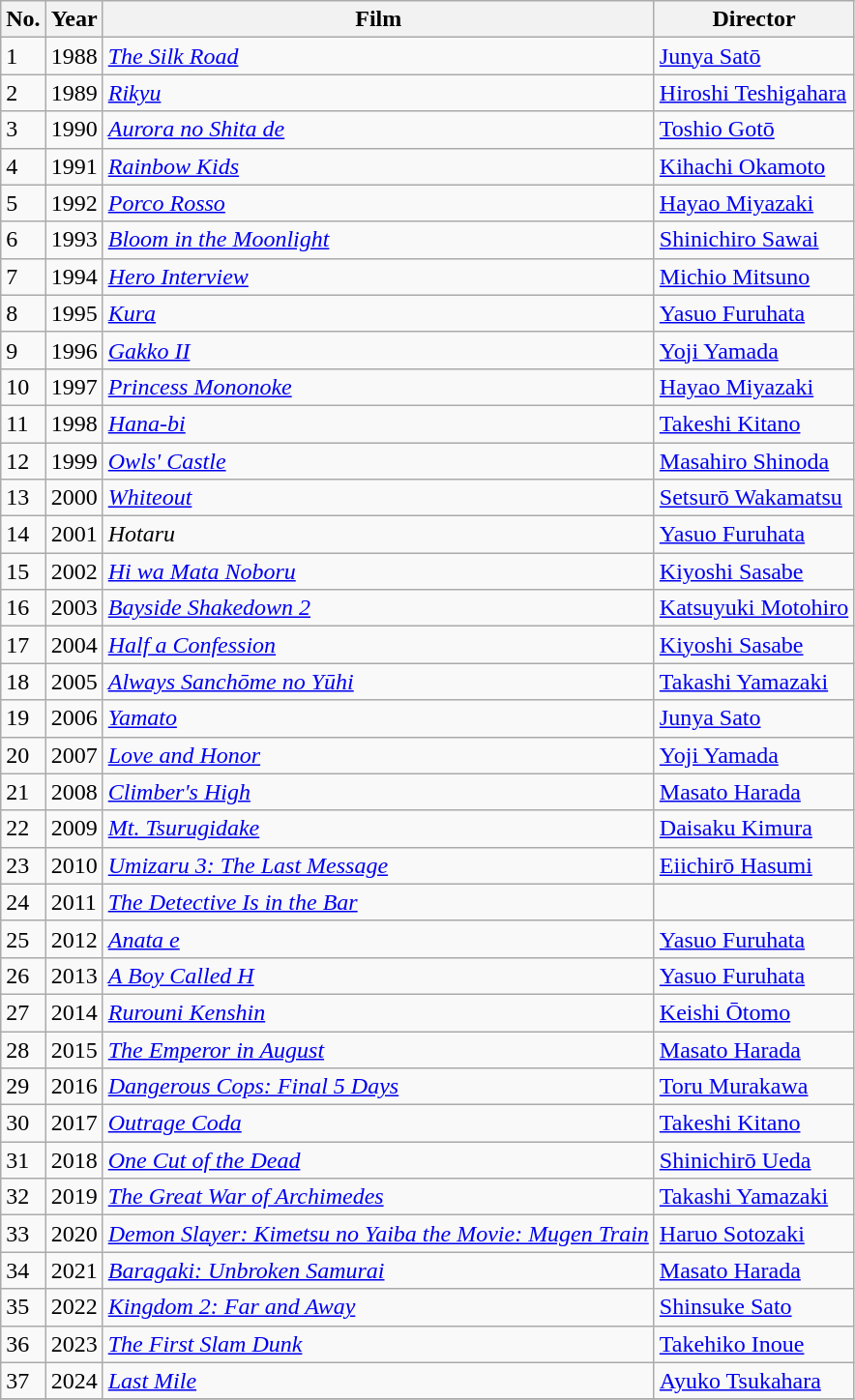<table class="wikitable">
<tr>
<th>No.</th>
<th>Year</th>
<th>Film</th>
<th>Director</th>
</tr>
<tr>
<td>1</td>
<td>1988</td>
<td><em><a href='#'>The Silk Road</a></em></td>
<td><a href='#'>Junya Satō</a></td>
</tr>
<tr>
<td>2</td>
<td>1989</td>
<td><em><a href='#'>Rikyu</a></em></td>
<td><a href='#'>Hiroshi Teshigahara</a></td>
</tr>
<tr>
<td>3</td>
<td>1990</td>
<td><em><a href='#'>Aurora no Shita de</a></em></td>
<td><a href='#'>Toshio Gotō</a></td>
</tr>
<tr>
<td>4</td>
<td>1991</td>
<td><em><a href='#'>Rainbow Kids</a></em></td>
<td><a href='#'>Kihachi Okamoto</a></td>
</tr>
<tr>
<td>5</td>
<td>1992</td>
<td><em><a href='#'>Porco Rosso</a></em></td>
<td><a href='#'>Hayao Miyazaki</a></td>
</tr>
<tr>
<td>6</td>
<td>1993</td>
<td><em><a href='#'>Bloom in the Moonlight</a></em></td>
<td><a href='#'>Shinichiro Sawai</a></td>
</tr>
<tr>
<td>7</td>
<td>1994</td>
<td><em><a href='#'>Hero Interview</a></em></td>
<td><a href='#'>Michio Mitsuno</a></td>
</tr>
<tr>
<td>8</td>
<td>1995</td>
<td><em><a href='#'>Kura</a></em></td>
<td><a href='#'>Yasuo Furuhata</a></td>
</tr>
<tr>
<td>9</td>
<td>1996</td>
<td><em><a href='#'>Gakko II</a></em></td>
<td><a href='#'>Yoji Yamada</a></td>
</tr>
<tr>
<td>10</td>
<td>1997</td>
<td><em><a href='#'>Princess Mononoke</a></em></td>
<td><a href='#'>Hayao Miyazaki</a></td>
</tr>
<tr>
<td>11</td>
<td>1998</td>
<td><em><a href='#'>Hana-bi</a></em></td>
<td><a href='#'>Takeshi Kitano</a></td>
</tr>
<tr>
<td>12</td>
<td>1999</td>
<td><em><a href='#'>Owls' Castle</a></em></td>
<td><a href='#'>Masahiro Shinoda</a></td>
</tr>
<tr>
<td>13</td>
<td>2000</td>
<td><em><a href='#'>Whiteout</a></em></td>
<td><a href='#'>Setsurō Wakamatsu</a></td>
</tr>
<tr>
<td>14</td>
<td>2001</td>
<td><em>Hotaru</em></td>
<td><a href='#'>Yasuo Furuhata</a></td>
</tr>
<tr>
<td>15</td>
<td>2002</td>
<td><em><a href='#'>Hi wa Mata Noboru</a></em></td>
<td><a href='#'>Kiyoshi Sasabe</a></td>
</tr>
<tr>
<td>16</td>
<td>2003</td>
<td><em><a href='#'>Bayside Shakedown 2</a></em></td>
<td><a href='#'>Katsuyuki Motohiro</a></td>
</tr>
<tr>
<td>17</td>
<td>2004</td>
<td><em><a href='#'>Half a Confession</a></em></td>
<td><a href='#'>Kiyoshi Sasabe</a></td>
</tr>
<tr>
<td>18</td>
<td>2005</td>
<td><em><a href='#'>Always Sanchōme no Yūhi</a></em></td>
<td><a href='#'>Takashi Yamazaki</a></td>
</tr>
<tr>
<td>19</td>
<td>2006</td>
<td><em><a href='#'>Yamato</a></em></td>
<td><a href='#'>Junya Sato</a></td>
</tr>
<tr>
<td>20</td>
<td>2007</td>
<td><em><a href='#'>Love and Honor</a></em></td>
<td><a href='#'>Yoji Yamada</a></td>
</tr>
<tr>
<td>21</td>
<td>2008</td>
<td><em><a href='#'>Climber's High</a></em></td>
<td><a href='#'>Masato Harada</a></td>
</tr>
<tr>
<td>22</td>
<td>2009</td>
<td><em><a href='#'>Mt. Tsurugidake</a></em></td>
<td><a href='#'>Daisaku Kimura</a></td>
</tr>
<tr>
<td>23</td>
<td>2010</td>
<td><em><a href='#'>Umizaru 3: The Last Message</a></em></td>
<td><a href='#'>Eiichirō Hasumi</a></td>
</tr>
<tr>
<td>24</td>
<td>2011</td>
<td><em><a href='#'>The Detective Is in the Bar</a></em></td>
<td></td>
</tr>
<tr>
<td>25</td>
<td>2012</td>
<td><em><a href='#'>Anata e</a></em></td>
<td><a href='#'>Yasuo Furuhata</a></td>
</tr>
<tr>
<td>26</td>
<td>2013</td>
<td><em><a href='#'>A Boy Called H</a></em></td>
<td><a href='#'>Yasuo Furuhata</a></td>
</tr>
<tr>
<td>27</td>
<td>2014</td>
<td><em><a href='#'>Rurouni Kenshin</a></em></td>
<td><a href='#'>Keishi Ōtomo</a></td>
</tr>
<tr>
<td>28</td>
<td>2015</td>
<td><em><a href='#'>The Emperor in August</a></em></td>
<td><a href='#'>Masato Harada</a></td>
</tr>
<tr>
<td>29</td>
<td>2016</td>
<td><em><a href='#'>Dangerous Cops: Final 5 Days</a></em></td>
<td><a href='#'>Toru Murakawa</a></td>
</tr>
<tr>
<td>30</td>
<td>2017</td>
<td><em><a href='#'>Outrage Coda</a></em></td>
<td><a href='#'>Takeshi Kitano</a></td>
</tr>
<tr>
<td>31</td>
<td>2018</td>
<td><em><a href='#'>One Cut of the Dead</a></em></td>
<td><a href='#'>Shinichirō Ueda</a></td>
</tr>
<tr>
<td>32</td>
<td>2019</td>
<td><em><a href='#'>The Great War of Archimedes</a></em></td>
<td><a href='#'>Takashi Yamazaki</a></td>
</tr>
<tr>
<td>33</td>
<td>2020</td>
<td><em><a href='#'>Demon Slayer: Kimetsu no Yaiba the Movie: Mugen Train</a></em></td>
<td><a href='#'>Haruo Sotozaki</a></td>
</tr>
<tr>
<td>34</td>
<td>2021</td>
<td><em><a href='#'>Baragaki: Unbroken Samurai</a></em></td>
<td><a href='#'>Masato Harada</a></td>
</tr>
<tr>
<td>35</td>
<td>2022</td>
<td><em><a href='#'>Kingdom 2: Far and Away</a></em></td>
<td><a href='#'>Shinsuke Sato</a></td>
</tr>
<tr>
<td>36</td>
<td>2023</td>
<td><em><a href='#'>The First Slam Dunk</a></em></td>
<td><a href='#'>Takehiko Inoue</a></td>
</tr>
<tr>
<td>37</td>
<td>2024</td>
<td><em><a href='#'>Last Mile</a></em></td>
<td><a href='#'>Ayuko Tsukahara</a></td>
</tr>
<tr>
</tr>
</table>
